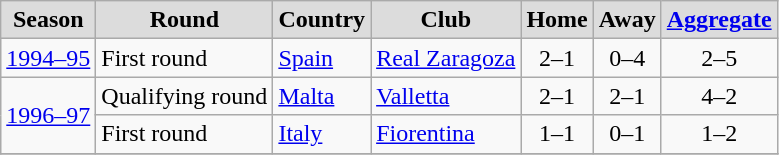<table class="wikitable" style="text-align: center;">
<tr>
<th style="background:#DCDCDC">Season</th>
<th style="background:#DCDCDC">Round</th>
<th style="background:#DCDCDC">Country</th>
<th style="background:#DCDCDC">Club</th>
<th style="background:#DCDCDC">Home</th>
<th style="background:#DCDCDC">Away</th>
<th style="background:#DCDCDC"><a href='#'>Aggregate</a></th>
</tr>
<tr>
<td align=left><a href='#'>1994–95</a></td>
<td align=left>First round</td>
<td align=left> <a href='#'>Spain</a></td>
<td align=left><a href='#'>Real Zaragoza</a></td>
<td>2–1</td>
<td>0–4</td>
<td>2–5</td>
</tr>
<tr>
<td rowspan=2 align=left><a href='#'>1996–97</a></td>
<td align=left>Qualifying round</td>
<td align=left> <a href='#'>Malta</a></td>
<td align=left><a href='#'>Valletta</a></td>
<td>2–1</td>
<td>2–1</td>
<td>4–2</td>
</tr>
<tr>
<td align=left>First round</td>
<td align=left> <a href='#'>Italy</a></td>
<td align=left><a href='#'>Fiorentina</a></td>
<td>1–1</td>
<td>0–1</td>
<td>1–2</td>
</tr>
<tr>
</tr>
</table>
